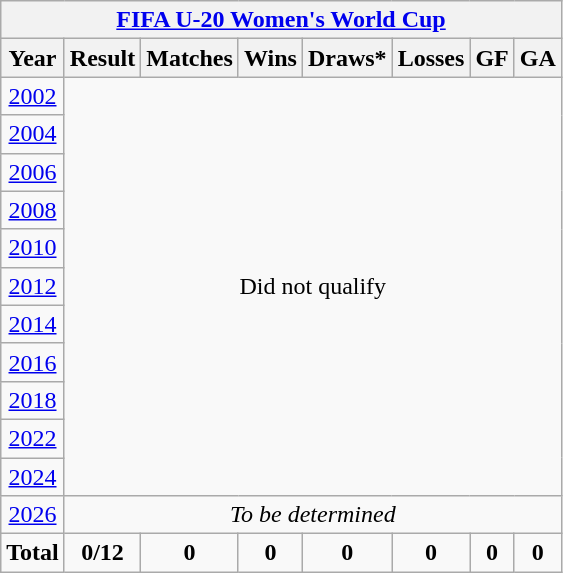<table class="wikitable" style="text-align: center;">
<tr>
<th colspan=10><a href='#'>FIFA U-20 Women's World Cup</a></th>
</tr>
<tr>
<th>Year</th>
<th>Result</th>
<th>Matches</th>
<th>Wins</th>
<th>Draws*</th>
<th>Losses</th>
<th>GF</th>
<th>GA</th>
</tr>
<tr>
<td> <a href='#'>2002</a></td>
<td rowspan=11 colspan=7>Did not qualify</td>
</tr>
<tr>
<td> <a href='#'>2004</a></td>
</tr>
<tr>
<td> <a href='#'>2006</a></td>
</tr>
<tr>
<td> <a href='#'>2008</a></td>
</tr>
<tr>
<td> <a href='#'>2010</a></td>
</tr>
<tr>
<td> <a href='#'>2012</a></td>
</tr>
<tr>
<td> <a href='#'>2014</a></td>
</tr>
<tr>
<td> <a href='#'>2016</a></td>
</tr>
<tr>
<td> <a href='#'>2018</a></td>
</tr>
<tr>
<td> <a href='#'>2022</a></td>
</tr>
<tr>
<td> <a href='#'>2024</a></td>
</tr>
<tr>
<td> <a href='#'>2026</a></td>
<td colspan=7><em>To be determined</em></td>
</tr>
<tr>
<td><strong>Total</strong></td>
<td><strong>0/12</strong></td>
<td><strong>0</strong></td>
<td><strong>0</strong></td>
<td><strong>0</strong></td>
<td><strong>0</strong></td>
<td><strong>0</strong></td>
<td><strong>0</strong></td>
</tr>
</table>
